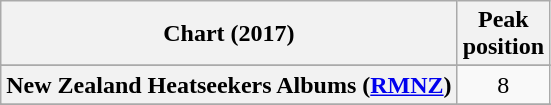<table class="wikitable sortable plainrowheaders" style="text-align:center">
<tr>
<th scope="col">Chart (2017)</th>
<th scope="col">Peak<br> position</th>
</tr>
<tr>
</tr>
<tr>
</tr>
<tr>
</tr>
<tr>
</tr>
<tr>
</tr>
<tr>
</tr>
<tr>
</tr>
<tr>
</tr>
<tr>
<th scope="row">New Zealand Heatseekers Albums (<a href='#'>RMNZ</a>)</th>
<td>8</td>
</tr>
<tr>
</tr>
<tr>
</tr>
<tr>
</tr>
<tr>
</tr>
<tr>
</tr>
<tr>
</tr>
</table>
